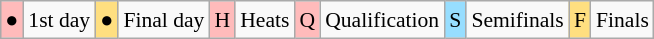<table class="wikitable" style="margin:0.5em auto; font-size:90%; line-height:1.25em; text-align:center;">
<tr>
<td bgcolor="#FFBBBB" align=center>●</td>
<td>1st day</td>
<td bgcolor="#FFDF80" align=center>●</td>
<td>Final day</td>
<td bgcolor="#FFBBBB" align=center>H</td>
<td>Heats</td>
<td bgcolor="#FFBBBB" align=center>Q</td>
<td>Qualification</td>
<td bgcolor="#97DEFF" align=center>S</td>
<td>Semifinals</td>
<td bgcolor="#FFDF80" align=center>F</td>
<td>Finals</td>
</tr>
</table>
